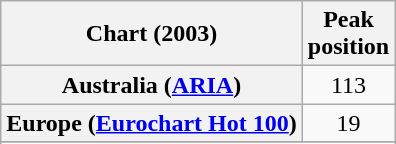<table class="wikitable sortable plainrowheaders" style="text-align:center">
<tr>
<th scope="col">Chart (2003)</th>
<th scope="col">Peak<br>position</th>
</tr>
<tr>
<th scope="row">Australia (<a href='#'>ARIA</a>)</th>
<td>113</td>
</tr>
<tr>
<th scope="row">Europe (<a href='#'>Eurochart Hot 100</a>)</th>
<td>19</td>
</tr>
<tr>
</tr>
<tr>
</tr>
<tr>
</tr>
<tr>
</tr>
<tr>
</tr>
<tr>
</tr>
<tr>
</tr>
</table>
